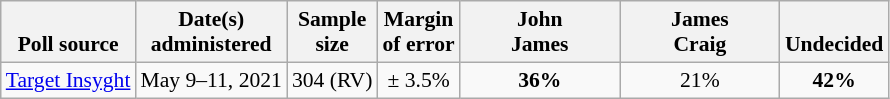<table class="wikitable" style="font-size:90%;text-align:center;">
<tr valign=bottom>
<th>Poll source</th>
<th>Date(s)<br>administered</th>
<th>Sample<br>size</th>
<th>Margin<br>of error</th>
<th style="width:100px;">John<br>James</th>
<th style="width:100px;">James<br>Craig</th>
<th>Undecided</th>
</tr>
<tr>
<td style="text-align:left;"><a href='#'>Target Insyght</a></td>
<td>May 9–11, 2021</td>
<td>304 (RV)</td>
<td>± 3.5%</td>
<td><strong>36%</strong></td>
<td>21%</td>
<td><strong>42%</strong></td>
</tr>
</table>
